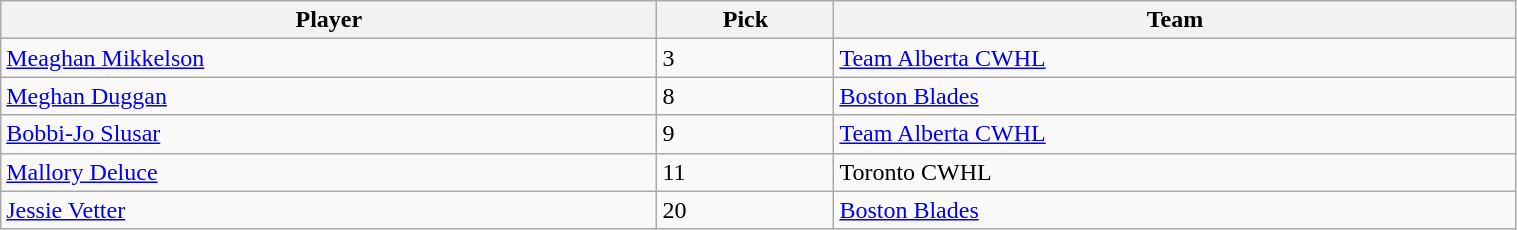<table class="wikitable" style="width: 80%;">
<tr>
<th>Player</th>
<th>Pick</th>
<th>Team</th>
</tr>
<tr>
<td><a href='#'>Meaghan Mikkelson</a></td>
<td>3</td>
<td><a href='#'>Team Alberta CWHL</a></td>
</tr>
<tr>
<td><a href='#'>Meghan Duggan</a></td>
<td>8</td>
<td><a href='#'>Boston Blades</a></td>
</tr>
<tr>
<td><a href='#'>Bobbi-Jo Slusar</a></td>
<td>9</td>
<td><a href='#'>Team Alberta CWHL</a></td>
</tr>
<tr>
<td><a href='#'>Mallory Deluce</a></td>
<td>11</td>
<td>Toronto CWHL</td>
</tr>
<tr>
<td><a href='#'>Jessie Vetter</a></td>
<td>20</td>
<td><a href='#'>Boston Blades</a></td>
</tr>
</table>
